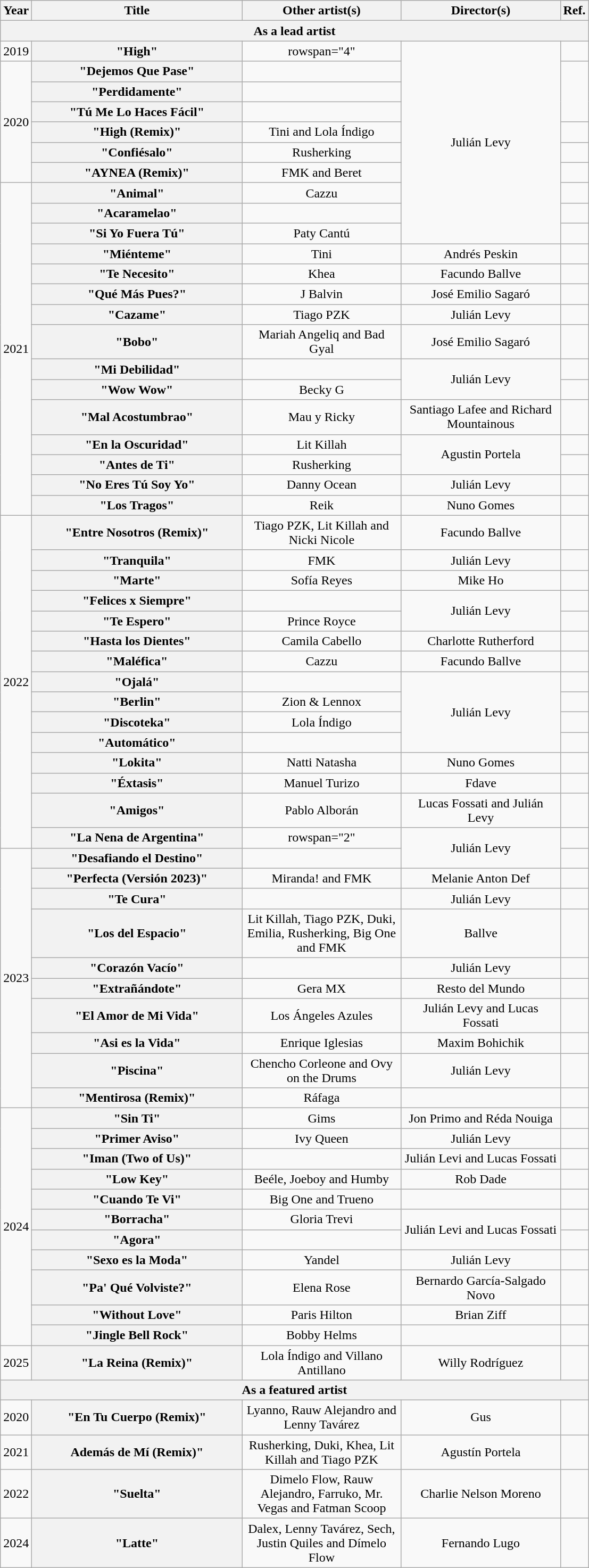<table class="wikitable plainrowheaders" style="text-align:center;">
<tr>
<th scope="col">Year</th>
<th scope="col" style="width:16em;">Title</th>
<th scope="col" style="width:12em;">Other artist(s)</th>
<th scope="col" style="width:12em;">Director(s)</th>
<th scope="col">Ref.</th>
</tr>
<tr>
<th scope="col" colspan="5">As a lead artist</th>
</tr>
<tr>
<td>2019</td>
<th scope="row">"High"</th>
<td>rowspan="4" </td>
<td rowspan="10">Julián Levy</td>
<td></td>
</tr>
<tr>
<td rowspan="6">2020</td>
<th scope="row">"Dejemos Que Pase"</th>
<td></td>
</tr>
<tr>
<th scope="row">"Perdidamente"</th>
<td></td>
</tr>
<tr>
<th scope="row">"Tú Me Lo Haces Fácil"</th>
<td></td>
</tr>
<tr>
<th scope="row">"High (Remix)"</th>
<td>Tini and Lola Índigo</td>
<td></td>
</tr>
<tr>
<th scope="row">"Confiésalo"</th>
<td>Rusherking</td>
<td></td>
</tr>
<tr>
<th scope="row">"AYNEA (Remix)"</th>
<td>FMK and Beret</td>
<td></td>
</tr>
<tr>
<td rowspan="15">2021</td>
<th scope="row">"Animal"</th>
<td>Cazzu</td>
<td></td>
</tr>
<tr>
<th scope="row">"Acaramelao"</th>
<td></td>
<td></td>
</tr>
<tr>
<th scope="row">"Si Yo Fuera Tú"</th>
<td>Paty Cantú</td>
<td></td>
</tr>
<tr>
<th scope="row">"Miénteme"</th>
<td>Tini</td>
<td>Andrés Peskin</td>
<td></td>
</tr>
<tr>
<th scope="row">"Te Necesito"</th>
<td>Khea</td>
<td>Facundo Ballve</td>
<td></td>
</tr>
<tr>
<th scope="row">"Qué Más Pues?"</th>
<td>J Balvin</td>
<td>José Emilio Sagaró</td>
<td></td>
</tr>
<tr>
<th scope="row">"Cazame"</th>
<td>Tiago PZK</td>
<td>Julián Levy</td>
<td></td>
</tr>
<tr>
<th scope="row">"Bobo"</th>
<td>Mariah Angeliq and Bad Gyal</td>
<td>José Emilio Sagaró</td>
<td></td>
</tr>
<tr>
<th scope="row">"Mi Debilidad"</th>
<td></td>
<td rowspan="2">Julián Levy</td>
<td></td>
</tr>
<tr>
<th scope="row">"Wow Wow"</th>
<td>Becky G</td>
<td></td>
</tr>
<tr>
<th scope="row">"Mal Acostumbrao"</th>
<td>Mau y Ricky</td>
<td>Santiago Lafee and Richard Mountainous</td>
<td></td>
</tr>
<tr>
<th scope="row">"En la Oscuridad"</th>
<td>Lit Killah</td>
<td rowspan="2">Agustin Portela</td>
<td></td>
</tr>
<tr>
<th scope="row">"Antes de Ti"</th>
<td>Rusherking</td>
<td></td>
</tr>
<tr>
<th scope="row">"No Eres Tú Soy Yo"</th>
<td>Danny Ocean</td>
<td>Julián Levy</td>
<td></td>
</tr>
<tr>
<th scope="row">"Los Tragos"</th>
<td>Reik</td>
<td>Nuno Gomes</td>
<td></td>
</tr>
<tr>
<td rowspan="15">2022</td>
<th scope="row">"Entre Nosotros (Remix)"</th>
<td>Tiago PZK, Lit Killah and Nicki Nicole</td>
<td>Facundo Ballve</td>
<td></td>
</tr>
<tr>
<th scope="row">"Tranquila"</th>
<td>FMK</td>
<td>Julián Levy</td>
<td></td>
</tr>
<tr>
<th scope="row">"Marte"</th>
<td>Sofía Reyes</td>
<td>Mike Ho</td>
<td></td>
</tr>
<tr>
<th scope="row">"Felices x Siempre"</th>
<td></td>
<td rowspan="2">Julián Levy</td>
<td></td>
</tr>
<tr>
<th scope="row">"Te Espero"</th>
<td>Prince Royce</td>
<td></td>
</tr>
<tr>
<th scope="row">"Hasta los Dientes"</th>
<td>Camila Cabello</td>
<td>Charlotte Rutherford</td>
<td></td>
</tr>
<tr>
<th scope="row">"Maléfica"</th>
<td>Cazzu</td>
<td>Facundo Ballve</td>
<td></td>
</tr>
<tr>
<th scope="row">"Ojalá"</th>
<td></td>
<td rowspan="4">Julián Levy</td>
<td></td>
</tr>
<tr>
<th scope="row">"Berlin"</th>
<td>Zion & Lennox</td>
<td></td>
</tr>
<tr>
<th scope="row">"Discoteka"</th>
<td>Lola Índigo</td>
<td></td>
</tr>
<tr>
<th scope="row">"Automático"</th>
<td></td>
<td></td>
</tr>
<tr>
<th scope="row">"Lokita"</th>
<td>Natti Natasha</td>
<td>Nuno Gomes</td>
<td></td>
</tr>
<tr>
<th scope="row">"Éxtasis"</th>
<td>Manuel Turizo</td>
<td>Fdave</td>
<td></td>
</tr>
<tr>
<th scope="row">"Amigos"</th>
<td>Pablo Alborán</td>
<td>Lucas Fossati and Julián Levy</td>
<td></td>
</tr>
<tr>
<th scope="row">"La Nena de Argentina"</th>
<td>rowspan="2" </td>
<td rowspan="2">Julián Levy</td>
<td></td>
</tr>
<tr>
<td rowspan="10">2023</td>
<th scope="row">"Desafiando el Destino"</th>
<td></td>
</tr>
<tr>
<th scope="row">"Perfecta (Versión 2023)"</th>
<td>Miranda! and FMK</td>
<td>Melanie Anton Def</td>
<td></td>
</tr>
<tr>
<th scope="row">"Te Cura"</th>
<td></td>
<td>Julián Levy</td>
<td></td>
</tr>
<tr>
<th scope="row">"Los del Espacio"</th>
<td>Lit Killah, Tiago PZK, Duki, Emilia, Rusherking, Big One and FMK</td>
<td>Ballve</td>
<td></td>
</tr>
<tr>
<th scope="row">"Corazón Vacío"</th>
<td></td>
<td>Julián Levy</td>
<td></td>
</tr>
<tr>
<th scope="row">"Extrañándote"</th>
<td>Gera MX</td>
<td>Resto del Mundo</td>
<td></td>
</tr>
<tr>
<th scope="row">"El Amor de Mi Vida"</th>
<td>Los Ángeles Azules</td>
<td>Julián Levy and Lucas Fossati</td>
<td></td>
</tr>
<tr>
<th scope="row">"Asi es la Vida"</th>
<td>Enrique Iglesias</td>
<td>Maxim Bohichik</td>
<td></td>
</tr>
<tr>
<th scope="row">"Piscina"</th>
<td>Chencho Corleone and Ovy on the Drums</td>
<td>Julián Levy</td>
<td></td>
</tr>
<tr>
<th scope="row">"Mentirosa (Remix)"</th>
<td>Ráfaga</td>
<td></td>
<td></td>
</tr>
<tr>
<td rowspan="11">2024</td>
<th scope="row">"Sin Ti"</th>
<td>Gims</td>
<td>Jon Primo and Réda Nouiga</td>
<td></td>
</tr>
<tr>
<th scope="row">"Primer Aviso"</th>
<td>Ivy Queen</td>
<td>Julián Levy</td>
<td></td>
</tr>
<tr>
<th scope="row">"Iman (Two of Us)"</th>
<td></td>
<td>Julián Levi and Lucas Fossati</td>
<td></td>
</tr>
<tr>
<th scope="row">"Low Key"</th>
<td>Beéle, Joeboy and Humby</td>
<td>Rob Dade</td>
<td></td>
</tr>
<tr>
<th scope="row">"Cuando Te Vi"</th>
<td>Big One and Trueno</td>
<td></td>
<td></td>
</tr>
<tr>
<th scope="row">"Borracha"</th>
<td>Gloria Trevi</td>
<td rowspan="2">Julián Levi and Lucas Fossati</td>
<td></td>
</tr>
<tr>
<th scope="row">"Agora"</th>
<td></td>
<td></td>
</tr>
<tr>
<th scope="row">"Sexo es la Moda"</th>
<td>Yandel</td>
<td>Julián Levy</td>
<td></td>
</tr>
<tr>
<th scope="row">"Pa' Qué Volviste?"</th>
<td>Elena Rose</td>
<td>Bernardo García-Salgado Novo</td>
<td></td>
</tr>
<tr>
<th scope="row">"Without Love"</th>
<td>Paris Hilton</td>
<td>Brian Ziff</td>
<td></td>
</tr>
<tr>
<th scope="row">"Jingle Bell Rock"</th>
<td>Bobby Helms</td>
<td></td>
<td></td>
</tr>
<tr>
<td>2025</td>
<th scope="row">"La Reina (Remix)"</th>
<td>Lola Índigo and Villano Antillano</td>
<td>Willy Rodríguez</td>
<td></td>
</tr>
<tr>
<th scope="col" colspan="5">As a featured artist</th>
</tr>
<tr>
<td>2020</td>
<th scope="row">"En Tu Cuerpo (Remix)"</th>
<td>Lyanno, Rauw Alejandro and Lenny Tavárez</td>
<td>Gus</td>
<td></td>
</tr>
<tr>
<td>2021</td>
<th scope="row">Además de Mí (Remix)"</th>
<td>Rusherking, Duki, Khea, Lit Killah and Tiago PZK</td>
<td>Agustín Portela</td>
<td></td>
</tr>
<tr>
<td>2022</td>
<th scope="row">"Suelta"</th>
<td>Dimelo Flow, Rauw Alejandro, Farruko, Mr. Vegas and Fatman Scoop</td>
<td>Charlie Nelson Moreno</td>
<td></td>
</tr>
<tr>
<td>2024</td>
<th scope="row">"Latte"</th>
<td>Dalex, Lenny Tavárez, Sech, Justin Quiles and Dímelo Flow</td>
<td>Fernando Lugo</td>
<td></td>
</tr>
</table>
